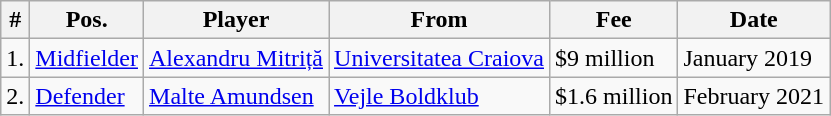<table class="wikitable">
<tr>
<th>#</th>
<th>Pos.</th>
<th>Player</th>
<th>From</th>
<th>Fee</th>
<th>Date</th>
</tr>
<tr>
<td>1.</td>
<td style="text-align:left;"><a href='#'>Midfielder</a></td>
<td> <a href='#'>Alexandru Mitriță</a></td>
<td> <a href='#'>Universitatea Craiova</a></td>
<td>$9 million</td>
<td>January 2019</td>
</tr>
<tr>
<td>2.</td>
<td style="text-align:left;"><a href='#'>Defender</a></td>
<td> <a href='#'>Malte Amundsen</a></td>
<td> <a href='#'>Vejle Boldklub</a></td>
<td>$1.6 million</td>
<td>February 2021</td>
</tr>
</table>
